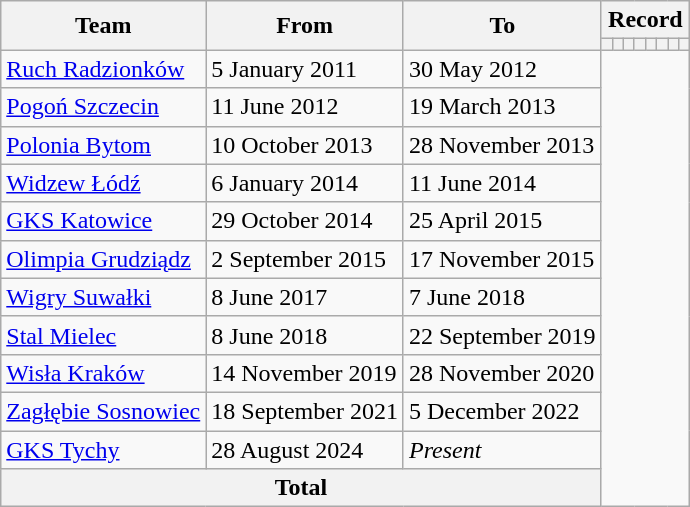<table class="wikitable" style="text-align: center;">
<tr>
<th rowspan="2">Team</th>
<th rowspan="2">From</th>
<th rowspan="2">To</th>
<th colspan="8">Record</th>
</tr>
<tr>
<th></th>
<th></th>
<th></th>
<th></th>
<th></th>
<th></th>
<th></th>
<th></th>
</tr>
<tr>
<td align=left><a href='#'>Ruch Radzionków</a></td>
<td align=left>5 January 2011</td>
<td align=left>30 May 2012<br></td>
</tr>
<tr>
<td align=left><a href='#'>Pogoń Szczecin</a></td>
<td align=left>11 June 2012</td>
<td align=left>19 March 2013<br></td>
</tr>
<tr>
<td align=left><a href='#'>Polonia Bytom</a></td>
<td align=left>10 October 2013</td>
<td align=left>28 November 2013<br></td>
</tr>
<tr>
<td align=left><a href='#'>Widzew Łódź</a></td>
<td align=left>6 January 2014</td>
<td align=left>11 June 2014<br></td>
</tr>
<tr>
<td align=left><a href='#'>GKS Katowice</a></td>
<td align=left>29 October 2014</td>
<td align=left>25 April 2015<br></td>
</tr>
<tr>
<td align=left><a href='#'>Olimpia Grudziądz</a></td>
<td align=left>2 September 2015</td>
<td align=left>17 November 2015<br></td>
</tr>
<tr>
<td align=left><a href='#'>Wigry Suwałki</a></td>
<td align=left>8 June 2017</td>
<td align=left>7 June 2018<br></td>
</tr>
<tr>
<td align=left><a href='#'>Stal Mielec</a></td>
<td align=left>8 June 2018</td>
<td align=left>22 September 2019<br></td>
</tr>
<tr>
<td align=left><a href='#'>Wisła Kraków</a></td>
<td align=left>14 November 2019</td>
<td align=left>28 November 2020<br></td>
</tr>
<tr>
<td align=left><a href='#'>Zagłębie Sosnowiec</a></td>
<td align=left>18 September 2021</td>
<td align=left>5 December 2022<br></td>
</tr>
<tr>
<td align=left><a href='#'>GKS Tychy</a></td>
<td align=left>28 August 2024</td>
<td align=left><em>Present</em><br></td>
</tr>
<tr>
<th colspan="3">Total<br></th>
</tr>
</table>
